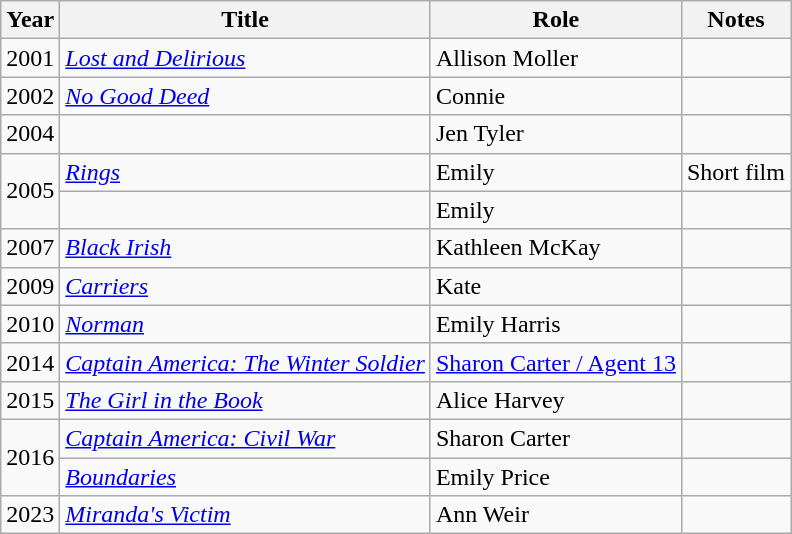<table class="wikitable sortable">
<tr>
<th>Year</th>
<th>Title</th>
<th>Role</th>
<th class="unsortable">Notes</th>
</tr>
<tr>
<td>2001</td>
<td><em><a href='#'>Lost and Delirious</a></em></td>
<td>Allison Moller</td>
<td></td>
</tr>
<tr>
<td>2002</td>
<td><em><a href='#'>No Good Deed</a></em></td>
<td>Connie</td>
<td></td>
</tr>
<tr>
<td>2004</td>
<td><em></em></td>
<td>Jen Tyler</td>
<td></td>
</tr>
<tr>
<td rowspan="2">2005</td>
<td><em><a href='#'>Rings</a></em></td>
<td>Emily</td>
<td>Short film</td>
</tr>
<tr>
<td><em></em></td>
<td>Emily</td>
<td></td>
</tr>
<tr>
<td>2007</td>
<td><em><a href='#'>Black Irish</a></em></td>
<td>Kathleen McKay</td>
<td></td>
</tr>
<tr>
<td>2009</td>
<td><em><a href='#'>Carriers</a></em></td>
<td>Kate</td>
<td></td>
</tr>
<tr>
<td>2010</td>
<td><em><a href='#'>Norman</a></em></td>
<td>Emily Harris</td>
<td></td>
</tr>
<tr>
<td>2014</td>
<td><em><a href='#'>Captain America: The Winter Soldier</a></em></td>
<td><a href='#'>Sharon Carter / Agent 13</a></td>
<td></td>
</tr>
<tr>
<td>2015</td>
<td data-sort-value="Girl in the Book, The"><em><a href='#'>The Girl in the Book</a></em></td>
<td>Alice Harvey</td>
<td></td>
</tr>
<tr>
<td rowspan="2">2016</td>
<td><em><a href='#'>Captain America: Civil War</a></em></td>
<td>Sharon Carter</td>
<td></td>
</tr>
<tr>
<td><em><a href='#'>Boundaries</a></em></td>
<td>Emily Price</td>
<td></td>
</tr>
<tr>
<td>2023</td>
<td><em><a href='#'>Miranda's Victim</a></em></td>
<td>Ann Weir</td>
<td></td>
</tr>
</table>
